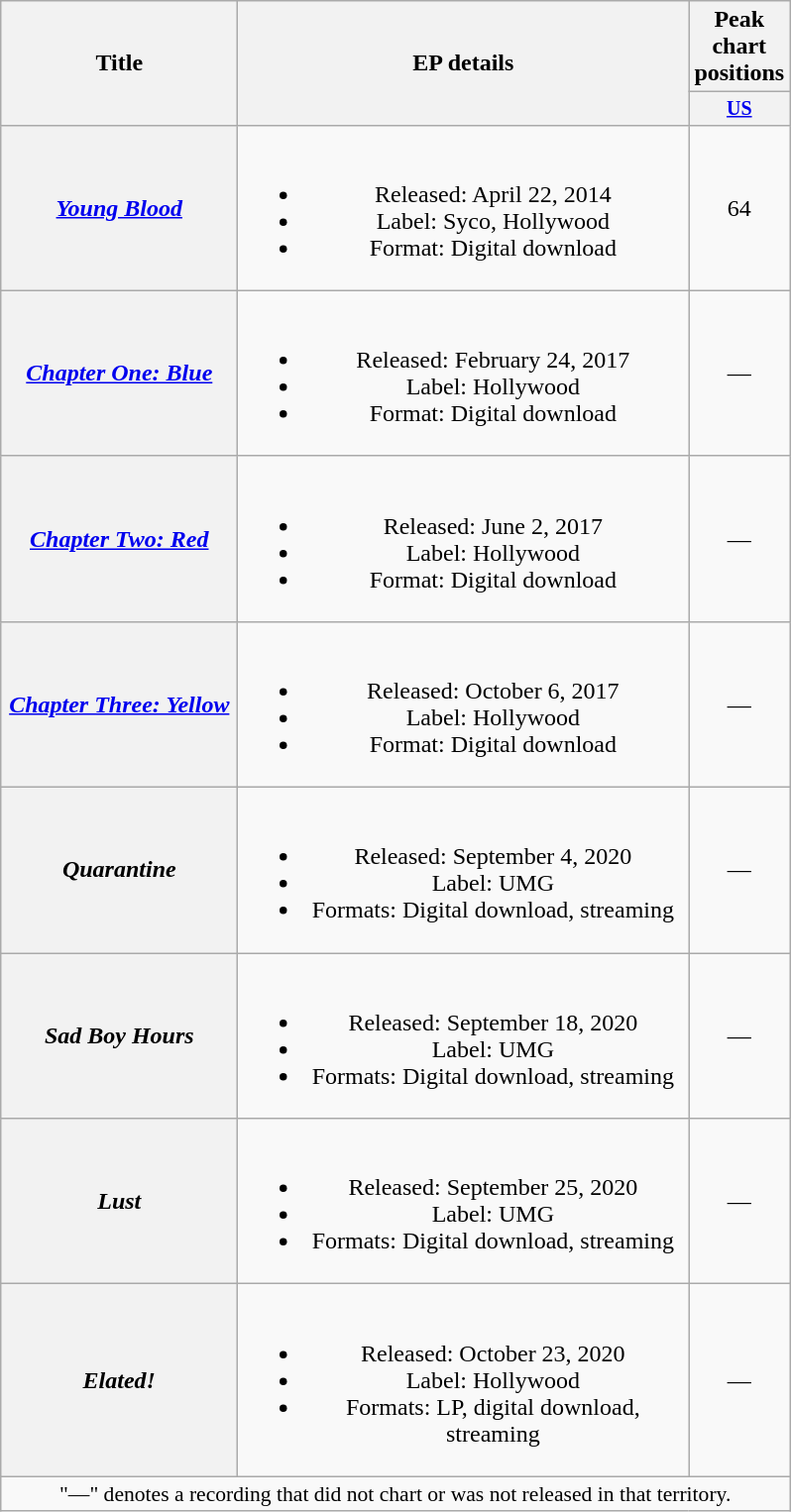<table class="wikitable plainrowheaders" style="text-align:center">
<tr>
<th scope="col" rowspan="2" style="width:9.5em;">Title</th>
<th scope="col" rowspan="2" style="width:18.5em;">EP details</th>
<th scope="col" colspan="1">Peak chart positions</th>
</tr>
<tr style="font-size:smaller;">
<th scope="col" style="width:3em;"><a href='#'>US</a><br></th>
</tr>
<tr>
<th scope="row"><em><a href='#'>Young Blood</a></em></th>
<td><br><ul><li>Released: April 22, 2014</li><li>Label: Syco, Hollywood</li><li>Format: Digital download</li></ul></td>
<td>64</td>
</tr>
<tr>
<th scope="row"><em><a href='#'>Chapter One: Blue</a></em></th>
<td><br><ul><li>Released: February 24, 2017</li><li>Label: Hollywood</li><li>Format: Digital download</li></ul></td>
<td>—</td>
</tr>
<tr>
<th scope="row"><em><a href='#'>Chapter Two: Red</a></em></th>
<td><br><ul><li>Released: June 2, 2017</li><li>Label: Hollywood</li><li>Format: Digital download</li></ul></td>
<td>—</td>
</tr>
<tr>
<th scope="row"><em><a href='#'>Chapter Three: Yellow</a></em></th>
<td><br><ul><li>Released: October 6, 2017</li><li>Label: Hollywood</li><li>Format: Digital download</li></ul></td>
<td>—</td>
</tr>
<tr>
<th scope="row"><em>Quarantine</em></th>
<td><br><ul><li>Released: September 4, 2020</li><li>Label: UMG</li><li>Formats: Digital download, streaming</li></ul></td>
<td>—</td>
</tr>
<tr>
<th scope="row"><em>Sad Boy Hours</em></th>
<td><br><ul><li>Released: September 18, 2020</li><li>Label: UMG</li><li>Formats: Digital download, streaming</li></ul></td>
<td>—</td>
</tr>
<tr>
<th scope="row"><em>Lust</em></th>
<td><br><ul><li>Released: September 25, 2020</li><li>Label: UMG</li><li>Formats: Digital download, streaming</li></ul></td>
<td>—</td>
</tr>
<tr>
<th scope="row"><em> Elated! </em></th>
<td><br><ul><li>Released: October 23, 2020</li><li>Label: Hollywood</li><li>Formats: LP, digital download, streaming</li></ul></td>
<td>—</td>
</tr>
<tr>
<td style="font-size:90%" colspan="8">"—" denotes a recording that did not chart or was not released in that territory.</td>
</tr>
</table>
